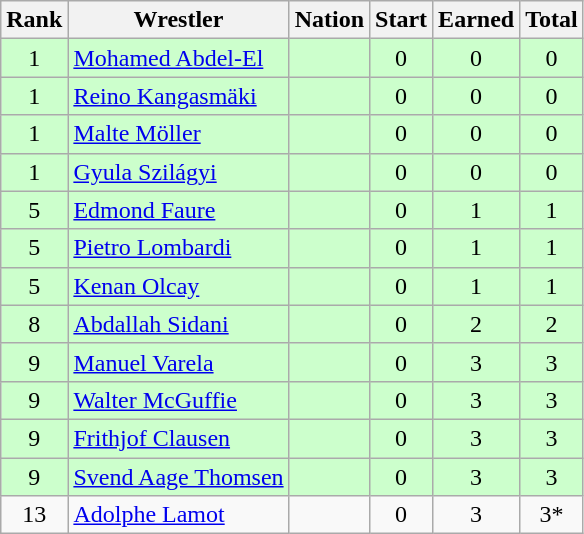<table class="wikitable sortable" style="text-align:center;">
<tr>
<th>Rank</th>
<th>Wrestler</th>
<th>Nation</th>
<th>Start</th>
<th>Earned</th>
<th>Total</th>
</tr>
<tr style="background:#cfc;">
<td>1</td>
<td align=left><a href='#'>Mohamed Abdel-El</a></td>
<td align=left></td>
<td>0</td>
<td>0</td>
<td>0</td>
</tr>
<tr style="background:#cfc;">
<td>1</td>
<td align=left><a href='#'>Reino Kangasmäki</a></td>
<td align=left></td>
<td>0</td>
<td>0</td>
<td>0</td>
</tr>
<tr style="background:#cfc;">
<td>1</td>
<td align=left><a href='#'>Malte Möller</a></td>
<td align=left></td>
<td>0</td>
<td>0</td>
<td>0</td>
</tr>
<tr style="background:#cfc;">
<td>1</td>
<td align=left><a href='#'>Gyula Szilágyi</a></td>
<td align=left></td>
<td>0</td>
<td>0</td>
<td>0</td>
</tr>
<tr style="background:#cfc;">
<td>5</td>
<td align=left><a href='#'>Edmond Faure</a></td>
<td align=left></td>
<td>0</td>
<td>1</td>
<td>1</td>
</tr>
<tr style="background:#cfc;">
<td>5</td>
<td align=left><a href='#'>Pietro Lombardi</a></td>
<td align=left></td>
<td>0</td>
<td>1</td>
<td>1</td>
</tr>
<tr style="background:#cfc;">
<td>5</td>
<td align=left><a href='#'>Kenan Olcay</a></td>
<td align=left></td>
<td>0</td>
<td>1</td>
<td>1</td>
</tr>
<tr style="background:#cfc;">
<td>8</td>
<td align=left><a href='#'>Abdallah Sidani</a></td>
<td align=left></td>
<td>0</td>
<td>2</td>
<td>2</td>
</tr>
<tr style="background:#cfc;">
<td>9</td>
<td align=left><a href='#'>Manuel Varela</a></td>
<td align=left></td>
<td>0</td>
<td>3</td>
<td>3</td>
</tr>
<tr style="background:#cfc;">
<td>9</td>
<td align=left><a href='#'>Walter McGuffie</a></td>
<td align=left></td>
<td>0</td>
<td>3</td>
<td>3</td>
</tr>
<tr style="background:#cfc;">
<td>9</td>
<td align=left><a href='#'>Frithjof Clausen</a></td>
<td align=left></td>
<td>0</td>
<td>3</td>
<td>3</td>
</tr>
<tr style="background:#cfc;">
<td>9</td>
<td align=left><a href='#'>Svend Aage Thomsen</a></td>
<td align=left></td>
<td>0</td>
<td>3</td>
<td>3</td>
</tr>
<tr>
<td>13</td>
<td align=left><a href='#'>Adolphe Lamot</a></td>
<td align=left></td>
<td>0</td>
<td>3</td>
<td>3*</td>
</tr>
</table>
